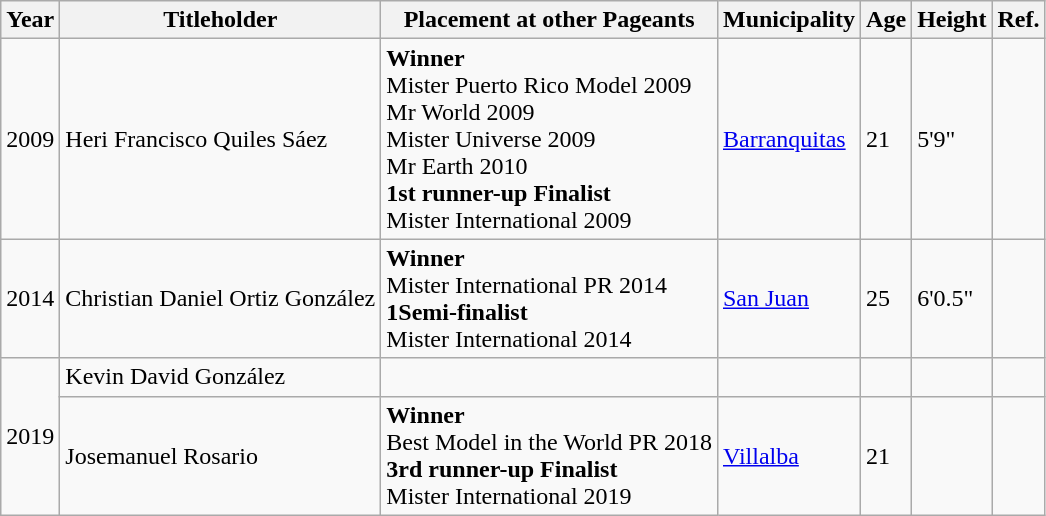<table class="wikitable">
<tr>
<th>Year</th>
<th>Titleholder</th>
<th>Placement at other Pageants</th>
<th>Municipality</th>
<th>Age</th>
<th>Height</th>
<th>Ref.</th>
</tr>
<tr>
<td>2009</td>
<td>Heri Francisco Quiles Sáez</td>
<td><div><strong>Winner</strong><br>Mister Puerto Rico Model 2009<br>Mr World 2009<br>Mister Universe 2009<br>Mr Earth 2010<br><strong>1st runner-up Finalist</strong><br>Mister International 2009
</div></td>
<td><a href='#'>Barranquitas</a></td>
<td>21</td>
<td>5'9"</td>
<td></td>
</tr>
<tr>
<td>2014</td>
<td>Christian Daniel Ortiz González</td>
<td><div><strong>Winner</strong><br>Mister International PR 2014<br><strong>1Semi-finalist</strong><br>Mister International 2014
</div></td>
<td><a href='#'>San Juan</a></td>
<td>25</td>
<td>6'0.5"</td>
<td></td>
</tr>
<tr>
<td rowspan="2">2019</td>
<td>Kevin David González</td>
<td></td>
<td></td>
<td></td>
<td></td>
<td></td>
</tr>
<tr>
<td>Josemanuel Rosario</td>
<td><div><strong>Winner</strong><br>Best Model in the World PR 2018<br><strong>3rd runner-up Finalist</strong><br>Mister International 2019
</div></td>
<td><a href='#'>Villalba</a></td>
<td>21</td>
<td></td>
<td></td>
</tr>
</table>
